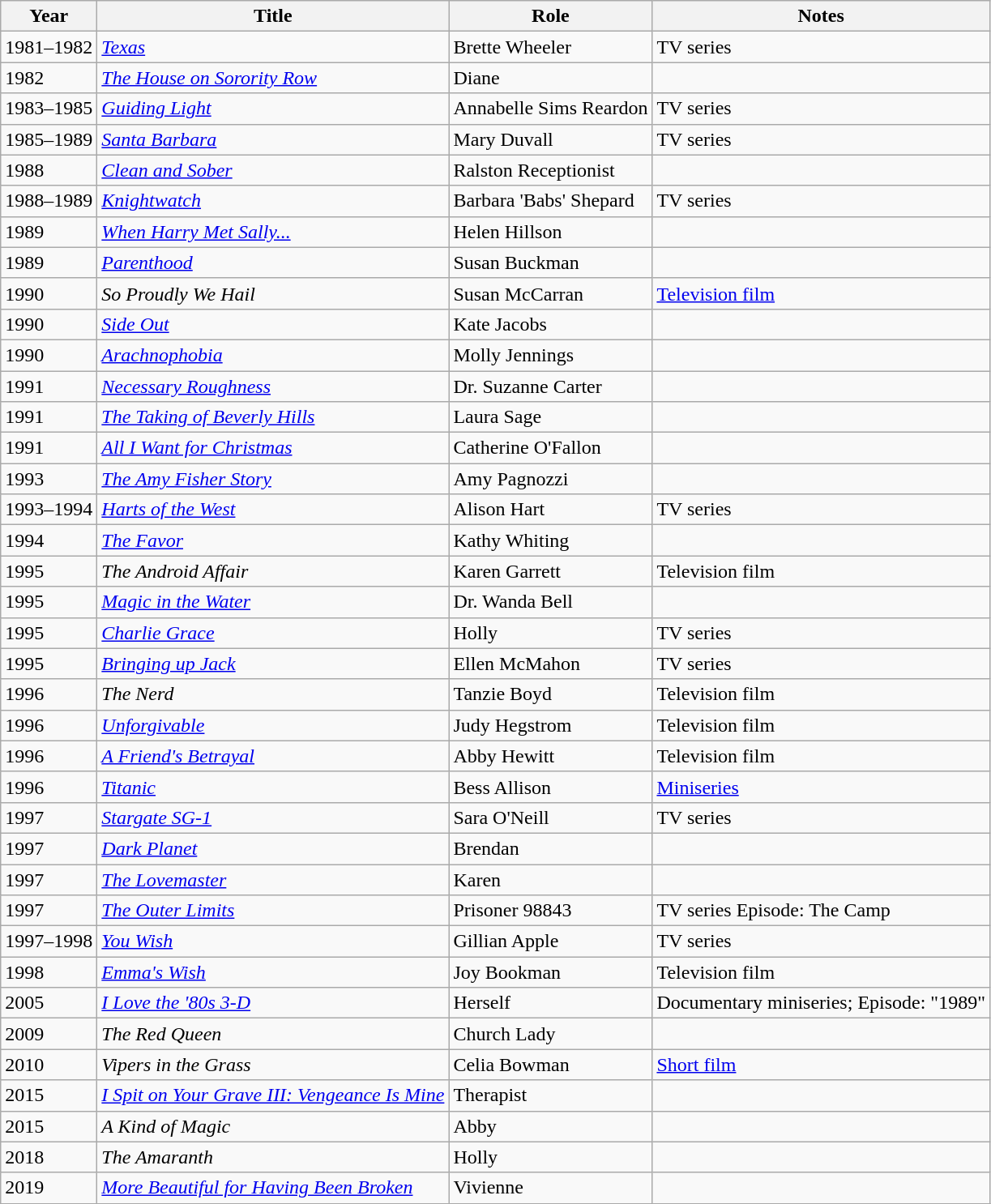<table class="wikitable sortable">
<tr>
<th>Year</th>
<th>Title</th>
<th>Role</th>
<th>Notes</th>
</tr>
<tr>
<td>1981–1982</td>
<td><em><a href='#'>Texas</a></em></td>
<td>Brette Wheeler</td>
<td>TV series</td>
</tr>
<tr>
<td>1982</td>
<td><em><a href='#'>The House on Sorority Row</a></em></td>
<td>Diane</td>
<td></td>
</tr>
<tr>
<td>1983–1985</td>
<td><em><a href='#'>Guiding Light</a></em></td>
<td>Annabelle Sims Reardon</td>
<td>TV series</td>
</tr>
<tr>
<td>1985–1989</td>
<td><em><a href='#'>Santa Barbara</a></em></td>
<td>Mary Duvall</td>
<td>TV series</td>
</tr>
<tr>
<td>1988</td>
<td><em><a href='#'>Clean and Sober</a></em></td>
<td>Ralston Receptionist</td>
<td></td>
</tr>
<tr>
<td>1988–1989</td>
<td><em><a href='#'>Knightwatch</a></em></td>
<td>Barbara 'Babs' Shepard</td>
<td>TV series</td>
</tr>
<tr>
<td>1989</td>
<td><em><a href='#'>When Harry Met Sally...</a></em></td>
<td>Helen Hillson</td>
<td></td>
</tr>
<tr>
<td>1989</td>
<td><em><a href='#'>Parenthood</a></em></td>
<td>Susan Buckman</td>
<td></td>
</tr>
<tr>
<td>1990</td>
<td><em>So Proudly We Hail</em></td>
<td>Susan McCarran</td>
<td><a href='#'>Television film</a></td>
</tr>
<tr>
<td>1990</td>
<td><em><a href='#'>Side Out</a></em></td>
<td>Kate Jacobs</td>
<td></td>
</tr>
<tr>
<td>1990</td>
<td><em><a href='#'>Arachnophobia</a></em></td>
<td>Molly Jennings</td>
<td></td>
</tr>
<tr>
<td>1991</td>
<td><em><a href='#'>Necessary Roughness</a></em></td>
<td>Dr. Suzanne Carter</td>
<td></td>
</tr>
<tr>
<td>1991</td>
<td><em><a href='#'>The Taking of Beverly Hills</a></em></td>
<td>Laura Sage</td>
<td></td>
</tr>
<tr>
<td>1991</td>
<td><em><a href='#'>All I Want for Christmas</a></em></td>
<td>Catherine O'Fallon</td>
<td></td>
</tr>
<tr>
<td>1993</td>
<td><em><a href='#'>The Amy Fisher Story</a></em></td>
<td>Amy Pagnozzi</td>
<td></td>
</tr>
<tr>
<td>1993–1994</td>
<td><em><a href='#'>Harts of the West</a></em></td>
<td>Alison Hart</td>
<td>TV series</td>
</tr>
<tr>
<td>1994</td>
<td><em><a href='#'>The Favor</a></em></td>
<td>Kathy Whiting</td>
<td></td>
</tr>
<tr>
<td>1995</td>
<td><em>The Android Affair</em></td>
<td>Karen Garrett</td>
<td>Television film</td>
</tr>
<tr>
<td>1995</td>
<td><em><a href='#'>Magic in the Water</a></em></td>
<td>Dr. Wanda Bell</td>
<td></td>
</tr>
<tr>
<td>1995</td>
<td><em><a href='#'>Charlie Grace</a></em></td>
<td>Holly</td>
<td>TV series</td>
</tr>
<tr>
<td>1995</td>
<td><em><a href='#'>Bringing up Jack</a></em></td>
<td>Ellen McMahon</td>
<td>TV series</td>
</tr>
<tr>
<td>1996</td>
<td><em>The Nerd</em></td>
<td>Tanzie Boyd</td>
<td>Television film</td>
</tr>
<tr>
<td>1996</td>
<td><em><a href='#'>Unforgivable</a></em></td>
<td>Judy Hegstrom</td>
<td>Television film</td>
</tr>
<tr>
<td>1996</td>
<td><em><a href='#'>A Friend's Betrayal</a></em></td>
<td>Abby Hewitt</td>
<td>Television film</td>
</tr>
<tr>
<td>1996</td>
<td><em><a href='#'>Titanic</a></em></td>
<td>Bess Allison</td>
<td><a href='#'>Miniseries</a></td>
</tr>
<tr>
<td>1997</td>
<td><em><a href='#'>Stargate SG-1</a></em></td>
<td>Sara O'Neill</td>
<td>TV series</td>
</tr>
<tr>
<td>1997</td>
<td><em><a href='#'>Dark Planet</a></em></td>
<td>Brendan</td>
<td></td>
</tr>
<tr>
<td>1997</td>
<td><em><a href='#'>The Lovemaster</a></em></td>
<td>Karen</td>
<td></td>
</tr>
<tr>
<td>1997</td>
<td><em><a href='#'>The Outer Limits</a></em></td>
<td>Prisoner 98843</td>
<td>TV series Episode: The Camp</td>
</tr>
<tr>
<td>1997–1998</td>
<td><em><a href='#'>You Wish</a></em></td>
<td>Gillian Apple</td>
<td>TV series</td>
</tr>
<tr>
<td>1998</td>
<td><em><a href='#'>Emma's Wish</a></em></td>
<td>Joy Bookman</td>
<td>Television film</td>
</tr>
<tr>
<td>2005</td>
<td><em><a href='#'>I Love the '80s 3-D</a></em></td>
<td>Herself</td>
<td>Documentary miniseries; Episode: "1989"</td>
</tr>
<tr>
<td>2009</td>
<td><em>The Red Queen</em></td>
<td>Church Lady</td>
<td></td>
</tr>
<tr>
<td>2010</td>
<td><em>Vipers in the Grass </em></td>
<td>Celia Bowman</td>
<td><a href='#'>Short film</a></td>
</tr>
<tr>
<td>2015</td>
<td><em><a href='#'>I Spit on Your Grave III: Vengeance Is Mine</a></em></td>
<td>Therapist</td>
<td></td>
</tr>
<tr>
<td>2015</td>
<td><em>A Kind of Magic</em></td>
<td>Abby</td>
<td></td>
</tr>
<tr>
<td>2018</td>
<td><em>The Amaranth</em></td>
<td>Holly</td>
<td></td>
</tr>
<tr>
<td>2019</td>
<td><em><a href='#'>More Beautiful for Having Been Broken</a></em></td>
<td>Vivienne</td>
<td></td>
</tr>
<tr>
</tr>
</table>
